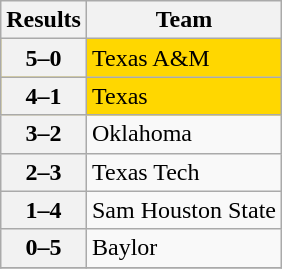<table class="wikitable">
<tr>
<th>Results</th>
<th>Team</th>
</tr>
<tr style="background:gold;">
<th>5–0</th>
<td>Texas A&M</td>
</tr>
<tr style="background:gold;">
<th>4–1</th>
<td>Texas</td>
</tr>
<tr>
<th>3–2</th>
<td>Oklahoma</td>
</tr>
<tr>
<th>2–3</th>
<td>Texas Tech</td>
</tr>
<tr>
<th>1–4</th>
<td>Sam Houston State</td>
</tr>
<tr>
<th>0–5</th>
<td>Baylor</td>
</tr>
<tr>
</tr>
</table>
